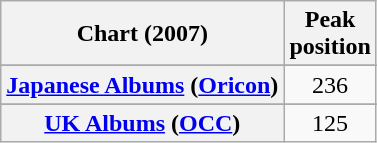<table class="wikitable sortable plainrowheaders" style="text-align:center;">
<tr>
<th scope="col">Chart (2007)</th>
<th scope="col">Peak<br>position</th>
</tr>
<tr>
</tr>
<tr>
</tr>
<tr>
</tr>
<tr>
</tr>
<tr>
</tr>
<tr>
</tr>
<tr>
<th scope="row"><a href='#'>Japanese Albums</a> (<a href='#'>Oricon</a>)</th>
<td>236</td>
</tr>
<tr>
</tr>
<tr>
</tr>
<tr>
<th scope="row"><a href='#'>UK Albums</a> (<a href='#'>OCC</a>)</th>
<td>125</td>
</tr>
</table>
